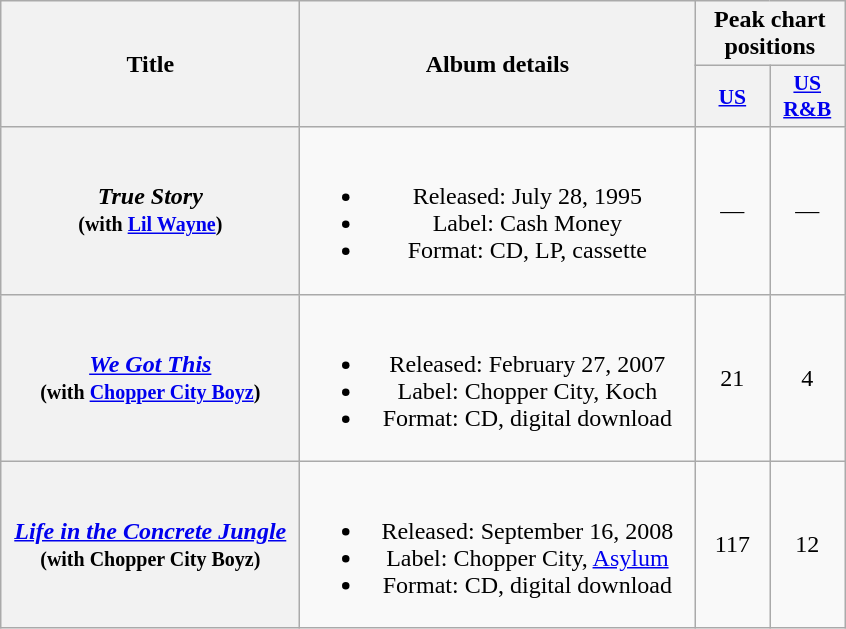<table class="wikitable plainrowheaders" style="text-align:center;">
<tr>
<th scope="col" rowspan="2" style="width:12em;">Title</th>
<th scope="col" rowspan="2" style="width:16em;">Album details</th>
<th scope="col" colspan="2">Peak chart positions</th>
</tr>
<tr>
<th scope="col" style="width:3em;font-size:90%;"><a href='#'>US</a><br></th>
<th scope="col" style="width:3em;font-size:90%;"><a href='#'>US R&B</a><br></th>
</tr>
<tr>
<th scope="row"><em>True Story</em> <br><small>(with <a href='#'>Lil Wayne</a>)</small></th>
<td><br><ul><li>Released: July 28, 1995</li><li>Label: Cash Money</li><li>Format: CD, LP, cassette</li></ul></td>
<td>—</td>
<td>—</td>
</tr>
<tr>
<th scope="row"><em><a href='#'>We Got This</a></em> <br><small>(with <a href='#'>Chopper City Boyz</a>)</small></th>
<td><br><ul><li>Released: February 27, 2007</li><li>Label: Chopper City, Koch</li><li>Format: CD, digital download</li></ul></td>
<td>21</td>
<td>4</td>
</tr>
<tr>
<th scope="row"><em><a href='#'>Life in the Concrete Jungle</a></em> <br><small>(with Chopper City Boyz)</small></th>
<td><br><ul><li>Released: September 16, 2008</li><li>Label: Chopper City, <a href='#'>Asylum</a></li><li>Format: CD, digital download</li></ul></td>
<td>117</td>
<td>12</td>
</tr>
</table>
